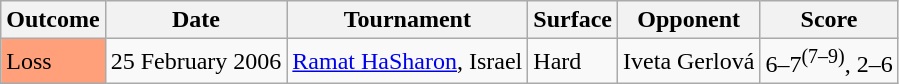<table class="sortable wikitable">
<tr>
<th>Outcome</th>
<th>Date</th>
<th>Tournament</th>
<th>Surface</th>
<th>Opponent</th>
<th class="unsortable">Score</th>
</tr>
<tr>
<td style="background:#ffa07a;">Loss</td>
<td>25 February 2006</td>
<td><a href='#'>Ramat HaSharon</a>, Israel</td>
<td>Hard</td>
<td> Iveta Gerlová</td>
<td>6–7<sup>(7–9)</sup>, 2–6</td>
</tr>
</table>
